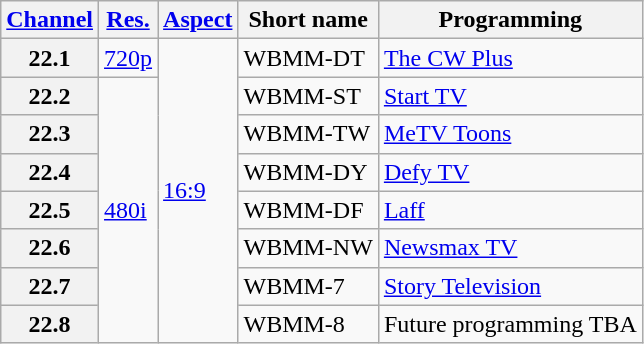<table class="wikitable">
<tr>
<th scope = "col"><a href='#'>Channel</a></th>
<th scope = "col"><a href='#'>Res.</a></th>
<th scope = "col"><a href='#'>Aspect</a></th>
<th scope = "col">Short name</th>
<th scope = "col">Programming</th>
</tr>
<tr>
<th scope = "row">22.1</th>
<td><a href='#'>720p</a></td>
<td rowspan=8><a href='#'>16:9</a></td>
<td>WBMM-DT</td>
<td><a href='#'>The CW Plus</a></td>
</tr>
<tr>
<th scope = "row">22.2</th>
<td rowspan=7><a href='#'>480i</a></td>
<td>WBMM-ST</td>
<td><a href='#'>Start TV</a></td>
</tr>
<tr>
<th scope = "row">22.3</th>
<td>WBMM-TW</td>
<td><a href='#'>MeTV Toons</a></td>
</tr>
<tr>
<th scope = "row">22.4</th>
<td>WBMM-DY</td>
<td><a href='#'>Defy TV</a></td>
</tr>
<tr>
<th scope = "row">22.5</th>
<td>WBMM-DF</td>
<td><a href='#'>Laff</a></td>
</tr>
<tr>
<th scope = "row">22.6</th>
<td>WBMM-NW</td>
<td><a href='#'>Newsmax TV</a></td>
</tr>
<tr>
<th scope = "row">22.7</th>
<td>WBMM-7</td>
<td><a href='#'>Story Television</a></td>
</tr>
<tr>
<th scope = "row">22.8</th>
<td>WBMM-8</td>
<td>Future programming TBA</td>
</tr>
</table>
